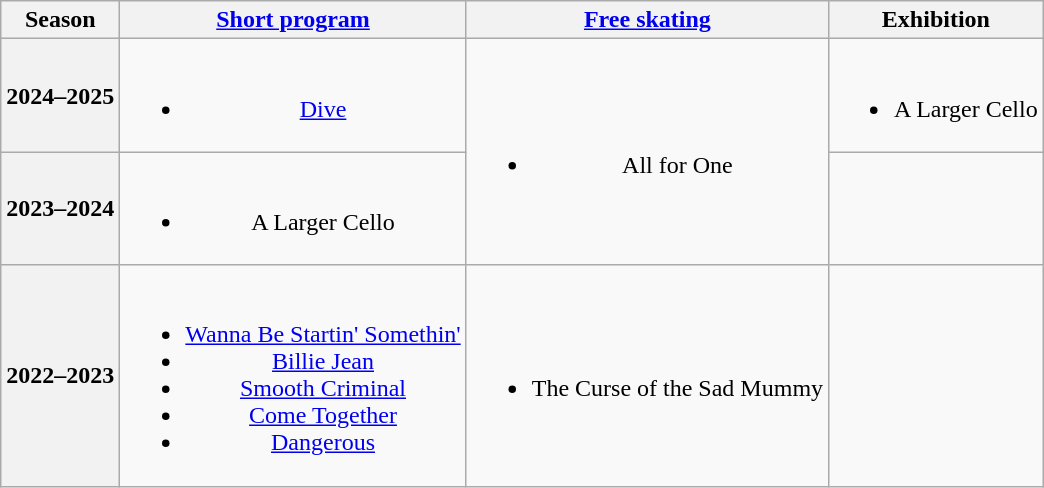<table class=wikitable style=text-align:center>
<tr>
<th>Season</th>
<th><a href='#'>Short program</a></th>
<th><a href='#'>Free skating</a></th>
<th>Exhibition</th>
</tr>
<tr>
<th>2024–2025<br></th>
<td><br><ul><li><a href='#'>Dive</a> <br></li></ul></td>
<td rowspan=2><br><ul><li>All for One <br></li></ul></td>
<td><br><ul><li>A Larger Cello <br></li></ul></td>
</tr>
<tr>
<th>2023–2024<br></th>
<td><br><ul><li>A Larger Cello <br></li></ul></td>
<td></td>
</tr>
<tr>
<th>2022–2023<br></th>
<td><br><ul><li><a href='#'>Wanna Be Startin' Somethin'</a></li><li><a href='#'>Billie Jean</a></li><li><a href='#'>Smooth Criminal</a></li><li><a href='#'>Come Together</a></li><li><a href='#'>Dangerous</a> <br> </li></ul></td>
<td><br><ul><li>The Curse of the Sad Mummy <br></li></ul></td>
<td></td>
</tr>
</table>
